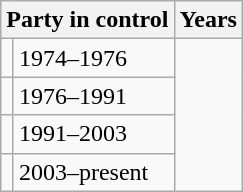<table class="wikitable">
<tr>
<th colspan="2">Party in control</th>
<th>Years</th>
</tr>
<tr>
<td></td>
<td>1974–1976</td>
</tr>
<tr>
<td></td>
<td>1976–1991</td>
</tr>
<tr>
<td></td>
<td>1991–2003</td>
</tr>
<tr>
<td></td>
<td>2003–present</td>
</tr>
</table>
